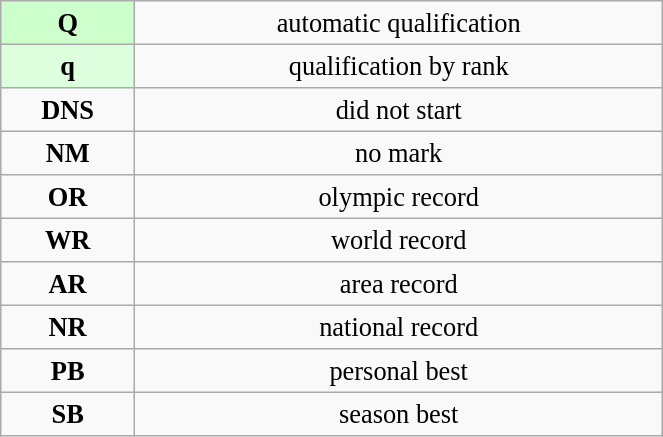<table class="wikitable" style=" text-align:center; font-size:110%;" width="35%">
<tr>
<td bgcolor="ccffcc"><strong>Q</strong></td>
<td>automatic qualification</td>
</tr>
<tr>
<td bgcolor="ddffdd"><strong>q</strong></td>
<td>qualification by rank</td>
</tr>
<tr>
<td><strong>DNS</strong></td>
<td>did not start</td>
</tr>
<tr>
<td><strong>NM</strong></td>
<td>no mark</td>
</tr>
<tr>
<td><strong>OR</strong></td>
<td>olympic record</td>
</tr>
<tr>
<td><strong>WR</strong></td>
<td>world record</td>
</tr>
<tr>
<td><strong>AR</strong></td>
<td>area record</td>
</tr>
<tr>
<td><strong>NR</strong></td>
<td>national record</td>
</tr>
<tr>
<td><strong>PB</strong></td>
<td>personal best</td>
</tr>
<tr>
<td><strong>SB</strong></td>
<td>season best</td>
</tr>
</table>
